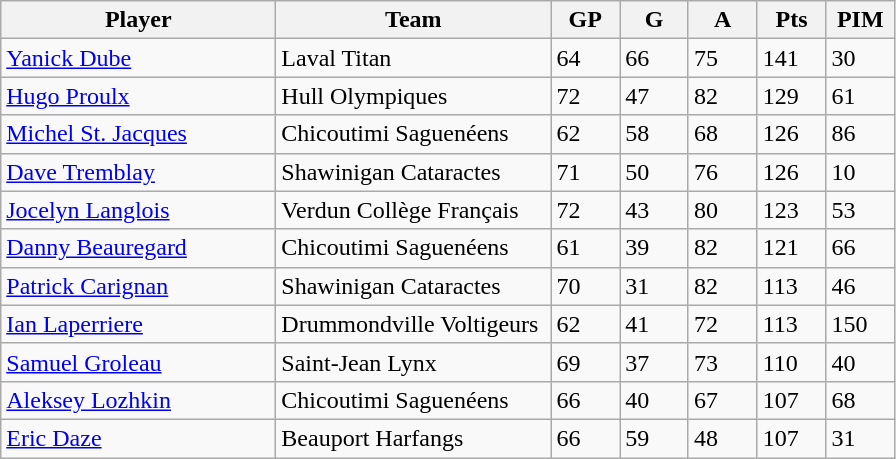<table class="wikitable">
<tr>
<th bgcolor="#DDDDFF" width="30%">Player</th>
<th bgcolor="#DDDDFF" width="30%">Team</th>
<th bgcolor="#DDDDFF" width="7.5%">GP</th>
<th bgcolor="#DDDDFF" width="7.5%">G</th>
<th bgcolor="#DDDDFF" width="7.5%">A</th>
<th bgcolor="#DDDDFF" width="7.5%">Pts</th>
<th bgcolor="#DDDDFF" width="7.5%">PIM</th>
</tr>
<tr>
<td><a href='#'>Yanick Dube</a></td>
<td>Laval Titan</td>
<td>64</td>
<td>66</td>
<td>75</td>
<td>141</td>
<td>30</td>
</tr>
<tr>
<td><a href='#'>Hugo Proulx</a></td>
<td>Hull Olympiques</td>
<td>72</td>
<td>47</td>
<td>82</td>
<td>129</td>
<td>61</td>
</tr>
<tr>
<td><a href='#'>Michel St. Jacques</a></td>
<td>Chicoutimi Saguenéens</td>
<td>62</td>
<td>58</td>
<td>68</td>
<td>126</td>
<td>86</td>
</tr>
<tr>
<td><a href='#'>Dave Tremblay</a></td>
<td>Shawinigan Cataractes</td>
<td>71</td>
<td>50</td>
<td>76</td>
<td>126</td>
<td>10</td>
</tr>
<tr>
<td><a href='#'>Jocelyn Langlois</a></td>
<td>Verdun Collège Français</td>
<td>72</td>
<td>43</td>
<td>80</td>
<td>123</td>
<td>53</td>
</tr>
<tr>
<td><a href='#'>Danny Beauregard</a></td>
<td>Chicoutimi Saguenéens</td>
<td>61</td>
<td>39</td>
<td>82</td>
<td>121</td>
<td>66</td>
</tr>
<tr>
<td><a href='#'>Patrick Carignan</a></td>
<td>Shawinigan Cataractes</td>
<td>70</td>
<td>31</td>
<td>82</td>
<td>113</td>
<td>46</td>
</tr>
<tr>
<td><a href='#'>Ian Laperriere</a></td>
<td>Drummondville Voltigeurs</td>
<td>62</td>
<td>41</td>
<td>72</td>
<td>113</td>
<td>150</td>
</tr>
<tr>
<td><a href='#'>Samuel Groleau</a></td>
<td>Saint-Jean Lynx</td>
<td>69</td>
<td>37</td>
<td>73</td>
<td>110</td>
<td>40</td>
</tr>
<tr>
<td><a href='#'>Aleksey Lozhkin</a></td>
<td>Chicoutimi Saguenéens</td>
<td>66</td>
<td>40</td>
<td>67</td>
<td>107</td>
<td>68</td>
</tr>
<tr>
<td><a href='#'>Eric Daze</a></td>
<td>Beauport Harfangs</td>
<td>66</td>
<td>59</td>
<td>48</td>
<td>107</td>
<td>31</td>
</tr>
</table>
